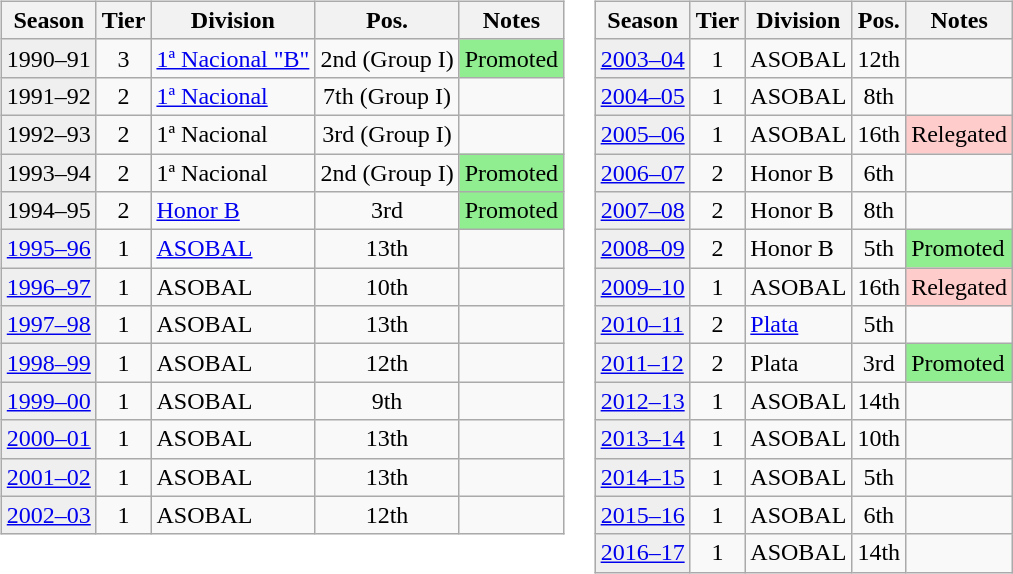<table>
<tr>
<td valign="top" width=0%><br><table class="wikitable">
<tr>
<th>Season</th>
<th>Tier</th>
<th>Division</th>
<th>Pos.</th>
<th>Notes</th>
</tr>
<tr>
<td style="background:#efefef;">1990–91</td>
<td align="center">3</td>
<td><a href='#'>1ª Nacional "B"</a></td>
<td align="center">2nd (Group I)</td>
<td style="background:#90EE90">Promoted</td>
</tr>
<tr>
<td style="background:#efefef;">1991–92</td>
<td align="center">2</td>
<td><a href='#'>1ª Nacional</a></td>
<td align="center">7th (Group I)</td>
<td></td>
</tr>
<tr>
<td style="background:#efefef;">1992–93</td>
<td align="center">2</td>
<td>1ª Nacional</td>
<td align="center">3rd (Group I)</td>
<td></td>
</tr>
<tr>
<td style="background:#efefef;">1993–94</td>
<td align="center">2</td>
<td>1ª Nacional</td>
<td align="center">2nd (Group I)</td>
<td style="background:#90EE90">Promoted</td>
</tr>
<tr>
<td style="background:#efefef;">1994–95</td>
<td align="center">2</td>
<td><a href='#'>Honor B</a></td>
<td align="center">3rd</td>
<td style="background:#90EE90">Promoted</td>
</tr>
<tr>
<td style="background:#efefef;"><a href='#'>1995–96</a></td>
<td align="center">1</td>
<td><a href='#'>ASOBAL</a></td>
<td align="center">13th</td>
<td></td>
</tr>
<tr>
<td style="background:#efefef;"><a href='#'>1996–97</a></td>
<td align="center">1</td>
<td>ASOBAL</td>
<td align="center">10th</td>
<td></td>
</tr>
<tr>
<td style="background:#efefef;"><a href='#'>1997–98</a></td>
<td align="center">1</td>
<td>ASOBAL</td>
<td align="center">13th</td>
<td></td>
</tr>
<tr>
<td style="background:#efefef;"><a href='#'>1998–99</a></td>
<td align="center">1</td>
<td>ASOBAL</td>
<td align="center">12th</td>
<td></td>
</tr>
<tr>
<td style="background:#efefef;"><a href='#'>1999–00</a></td>
<td align="center">1</td>
<td>ASOBAL</td>
<td align="center">9th</td>
<td></td>
</tr>
<tr>
<td style="background:#efefef;"><a href='#'>2000–01</a></td>
<td align="center">1</td>
<td>ASOBAL</td>
<td align="center">13th</td>
<td></td>
</tr>
<tr>
<td style="background:#efefef;"><a href='#'>2001–02</a></td>
<td align="center">1</td>
<td>ASOBAL</td>
<td align="center">13th</td>
<td></td>
</tr>
<tr>
<td style="background:#efefef;"><a href='#'>2002–03</a></td>
<td align="center">1</td>
<td>ASOBAL</td>
<td align="center">12th</td>
<td></td>
</tr>
</table>
</td>
<td valign="top" width=0%><br><table class="wikitable">
<tr>
<th>Season</th>
<th>Tier</th>
<th>Division</th>
<th>Pos.</th>
<th>Notes</th>
</tr>
<tr>
<td style="background:#efefef;"><a href='#'>2003–04</a></td>
<td align="center">1</td>
<td>ASOBAL</td>
<td align="center">12th</td>
<td></td>
</tr>
<tr>
<td style="background:#efefef;"><a href='#'>2004–05</a></td>
<td align="center">1</td>
<td>ASOBAL</td>
<td align="center">8th</td>
<td></td>
</tr>
<tr>
<td style="background:#efefef;"><a href='#'>2005–06</a></td>
<td align="center">1</td>
<td>ASOBAL</td>
<td align="center">16th</td>
<td style="background:#ffcccc">Relegated</td>
</tr>
<tr>
<td style="background:#efefef;"><a href='#'>2006–07</a></td>
<td align="center">2</td>
<td>Honor B</td>
<td align="center">6th</td>
<td></td>
</tr>
<tr>
<td style="background:#efefef;"><a href='#'>2007–08</a></td>
<td align="center">2</td>
<td>Honor B</td>
<td align="center">8th</td>
<td></td>
</tr>
<tr>
<td style="background:#efefef;"><a href='#'>2008–09</a></td>
<td align="center">2</td>
<td>Honor B</td>
<td align="center">5th</td>
<td style="background:#90EE90">Promoted</td>
</tr>
<tr>
<td style="background:#efefef;"><a href='#'>2009–10</a></td>
<td align="center">1</td>
<td>ASOBAL</td>
<td align="center">16th</td>
<td style="background:#ffcccc">Relegated</td>
</tr>
<tr>
<td style="background:#efefef;"><a href='#'>2010–11</a></td>
<td align="center">2</td>
<td><a href='#'>Plata</a></td>
<td align="center">5th</td>
<td></td>
</tr>
<tr>
<td style="background:#efefef;"><a href='#'>2011–12</a></td>
<td align="center">2</td>
<td>Plata</td>
<td align="center">3rd</td>
<td style="background:#90EE90">Promoted</td>
</tr>
<tr>
<td style="background:#efefef;"><a href='#'>2012–13</a></td>
<td align="center">1</td>
<td>ASOBAL</td>
<td align="center">14th</td>
<td></td>
</tr>
<tr>
<td style="background:#efefef;"><a href='#'>2013–14</a></td>
<td align="center">1</td>
<td>ASOBAL</td>
<td align="center">10th</td>
<td></td>
</tr>
<tr>
<td style="background:#efefef;"><a href='#'>2014–15</a></td>
<td align="center">1</td>
<td>ASOBAL</td>
<td align="center">5th</td>
<td></td>
</tr>
<tr>
<td style="background:#efefef;"><a href='#'>2015–16</a></td>
<td align="center">1</td>
<td>ASOBAL</td>
<td align="center">6th</td>
<td></td>
</tr>
<tr>
<td style="background:#efefef;"><a href='#'>2016–17</a></td>
<td align="center">1</td>
<td>ASOBAL</td>
<td align="center">14th</td>
<td></td>
</tr>
</table>
</td>
</tr>
</table>
